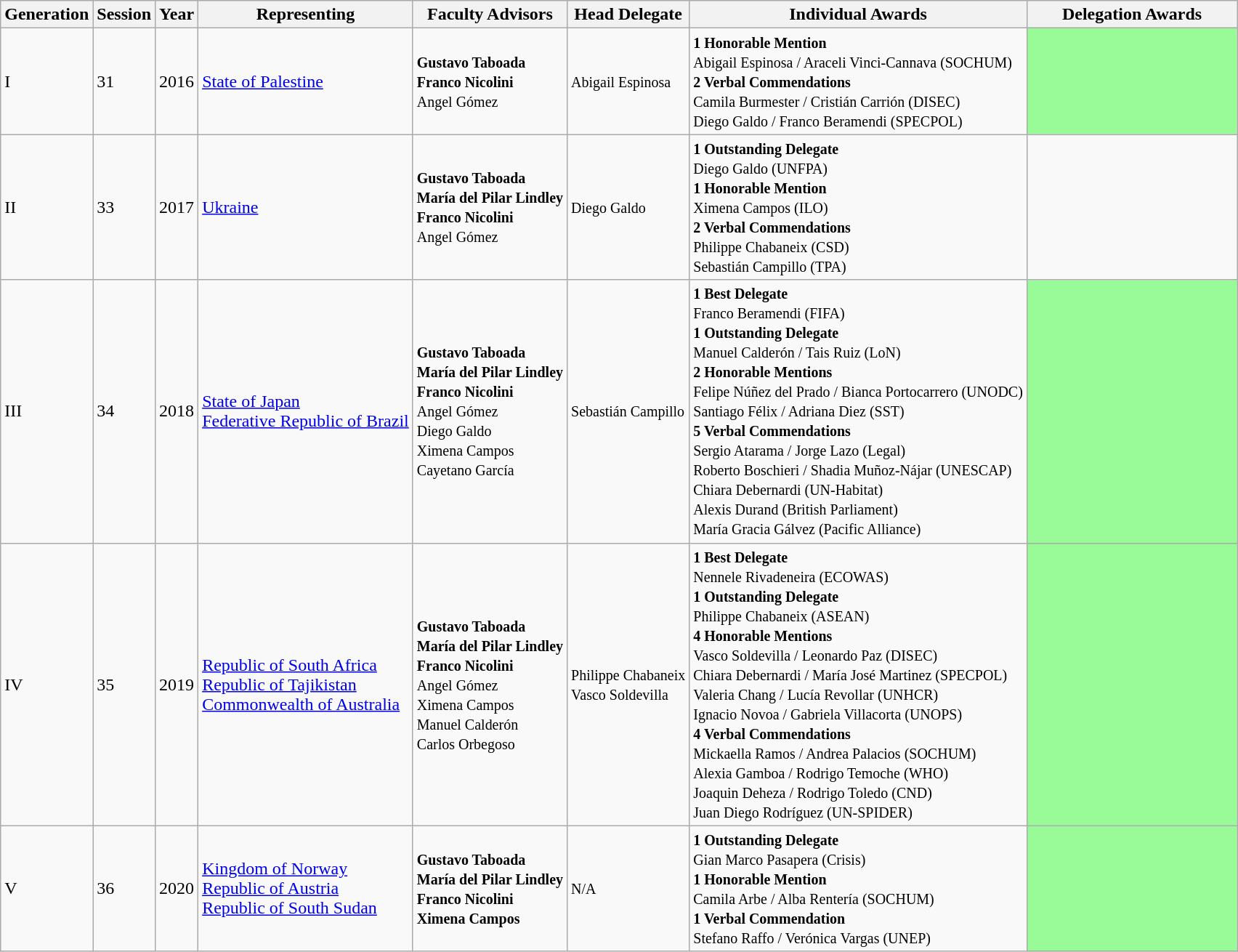<table class="wikitable">
<tr>
<th>Generation</th>
<th>Session</th>
<th>Year</th>
<th>Representing</th>
<th>Faculty Advisors</th>
<th>Head Delegate</th>
<th>Individual Awards</th>
<th>Delegation Awards</th>
</tr>
<tr>
<td>I</td>
<td>31</td>
<td>2016</td>
<td> <a href='#'>State of Palestine</a><br></td>
<td><small><strong>Gustavo Taboada</strong><br><strong>Franco Nicolini</strong><br>Angel Gómez</small></td>
<td><small>Abigail Espinosa</small></td>
<td><small><strong>1 Honorable Mention</strong><br>Abigail Espinosa / Araceli Vinci-Cannava (SOCHUM)<br><strong>2 Verbal Commendations</strong><br>Camila Burmester / Cristián Carrión (DISEC)<br>Diego Galdo / Franco Beramendi (SPECPOL)</small></td>
<td width="17%" bgcolor="98FB98"></td>
</tr>
<tr>
<td>II</td>
<td>33</td>
<td>2017</td>
<td> <a href='#'>Ukraine</a><br></td>
<td><small><strong>Gustavo Taboada</strong><br><strong>María del Pilar Lindley</strong><br><strong>Franco Nicolini</strong><br>Angel Gómez</small></td>
<td><small>Diego Galdo</small></td>
<td><small><strong>1 Outstanding Delegate</strong><br>Diego Galdo (UNFPA)<br><strong>1 Honorable Mention</strong><br>Ximena Campos (ILO)<br><strong>2 Verbal Commendations</strong><br>Philippe Chabaneix (CSD)<br>Sebastián Campillo (TPA)</small></td>
<td></td>
</tr>
<tr>
<td>III</td>
<td>34</td>
<td>2018</td>
<td> <a href='#'>State of Japan</a><br> <a href='#'>Federative Republic of Brazil</a></td>
<td><small><strong>Gustavo Taboada</strong><br><strong>María del Pilar Lindley</strong><br><strong>Franco Nicolini</strong><br>Angel Gómez<br>Diego Galdo<br>Ximena Campos<br>Cayetano García</small></td>
<td><small>Sebastián Campillo</small></td>
<td><small><strong>1 Best Delegate</strong><br>Franco Beramendi (FIFA)<br><strong>1 Outstanding Delegate</strong><br>Manuel Calderón / Tais Ruiz (LoN)<br><strong>2 Honorable Mentions</strong><br>Felipe Núñez del Prado / Bianca Portocarrero (UNODC)<br>Santiago Félix / Adriana Diez (SST)<br><strong>5 Verbal Commendations</strong><br>Sergio Atarama / Jorge Lazo (Legal)<br>Roberto Boschieri / Shadia Muñoz-Nájar (UNESCAP)<br>Chiara Debernardi (UN-Habitat)<br>Alexis Durand (British Parliament)<br>María Gracia Gálvez (Pacific Alliance)</small></td>
<td width="17%" bgcolor="98FB98"></td>
</tr>
<tr>
<td>IV</td>
<td>35</td>
<td>2019</td>
<td> <a href='#'>Republic of South Africa</a><br> <a href='#'>Republic of Tajikistan</a><br> <a href='#'>Commonwealth of Australia</a></td>
<td><small><strong>Gustavo Taboada</strong><br><strong>María del Pilar Lindley</strong><br><strong>Franco Nicolini</strong><br>Angel Gómez<br>Ximena Campos<br>Manuel Calderón<br>Carlos Orbegoso</small></td>
<td><small>Philippe Chabaneix<br>Vasco Soldevilla</small></td>
<td><small><strong>1 Best Delegate</strong><br>Nennele Rivadeneira (ECOWAS)<br><strong>1 Outstanding Delegate</strong><br>Philippe Chabaneix (ASEAN)<br><strong>4 Honorable Mentions</strong><br>Vasco Soldevilla / Leonardo Paz (DISEC)<br>Chiara Debernardi / María José Martinez (SPECPOL)<br>Valeria Chang / Lucía Revollar (UNHCR)<br>Ignacio Novoa / Gabriela Villacorta (UNOPS)<br><strong>4 Verbal Commendations</strong><br>Mickaella Ramos / Andrea Palacios (SOCHUM)<br>Alexia Gamboa / Rodrigo Temoche (WHO)<br>Joaquin Deheza / Rodrigo Toledo (CND)<br>Juan Diego Rodríguez (UN-SPIDER)</small></td>
<td width="17%" bgcolor="98FB98"></td>
</tr>
<tr>
<td>V</td>
<td>36</td>
<td>2020</td>
<td> <a href='#'>Kingdom of Norway</a><br> <a href='#'>Republic of Austria</a><br> <a href='#'>Republic of South Sudan</a></td>
<td><small><strong>Gustavo Taboada</strong><br><strong>María del Pilar Lindley</strong><br><strong>Franco Nicolini</strong><br><strong>Ximena Campos</strong></small></td>
<td><small>N/A</small></td>
<td><small><strong>1 Outstanding Delegate</strong><br>Gian Marco Pasapera (Crisis)<br><strong>1 Honorable Mention</strong><br>Camila Arbe / Alba Rentería (SOCHUM)<br><strong>1 Verbal Commendation</strong><br>Stefano Raffo / Verónica Vargas (UNEP)</small></td>
<td width="17%" bgcolor="98FB98"></td>
</tr>
</table>
